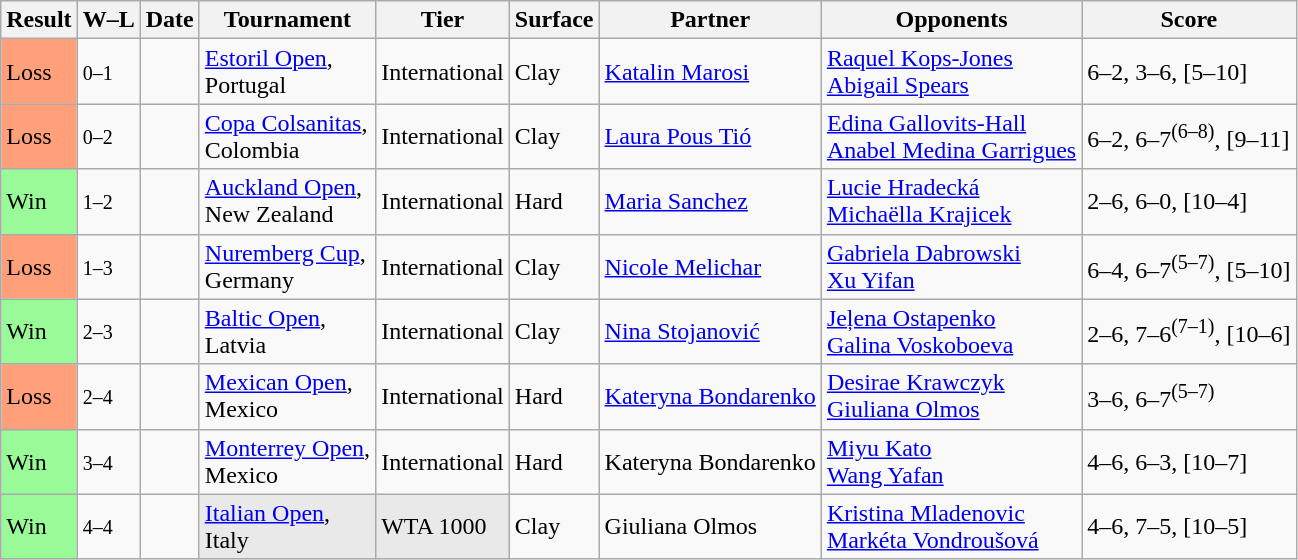<table class="sortable wikitable">
<tr>
<th>Result</th>
<th class="unsortable">W–L</th>
<th>Date</th>
<th>Tournament</th>
<th>Tier</th>
<th>Surface</th>
<th>Partner</th>
<th>Opponents</th>
<th class="unsortable">Score</th>
</tr>
<tr>
<td style="background:#ffa07a;">Loss</td>
<td><small>0–1</small></td>
<td><a href='#'></a></td>
<td><a href='#'>Estoril Open</a>, <br>Portugal</td>
<td>International</td>
<td>Clay</td>
<td> <a href='#'>Katalin Marosi</a></td>
<td> <a href='#'>Raquel Kops-Jones</a> <br>  <a href='#'>Abigail Spears</a></td>
<td>6–2, 3–6, [5–10]</td>
</tr>
<tr>
<td style="background:#ffa07a;">Loss</td>
<td><small>0–2</small></td>
<td><a href='#'></a></td>
<td><a href='#'>Copa Colsanitas</a>, <br>Colombia</td>
<td>International</td>
<td>Clay</td>
<td> <a href='#'>Laura Pous Tió</a></td>
<td> <a href='#'>Edina Gallovits-Hall</a> <br>  <a href='#'>Anabel Medina Garrigues</a></td>
<td>6–2, 6–7<sup>(6–8)</sup>, [9–11]</td>
</tr>
<tr>
<td style="background:#98fb98;">Win</td>
<td><small>1–2</small></td>
<td><a href='#'></a></td>
<td><a href='#'>Auckland Open</a>, <br>New Zealand</td>
<td>International</td>
<td>Hard</td>
<td> <a href='#'>Maria Sanchez</a></td>
<td> <a href='#'>Lucie Hradecká</a> <br>  <a href='#'>Michaëlla Krajicek</a></td>
<td>2–6, 6–0, [10–4]</td>
</tr>
<tr>
<td style="background:#ffa07a;">Loss</td>
<td><small>1–3</small></td>
<td><a href='#'></a></td>
<td><a href='#'>Nuremberg Cup</a>, <br>Germany</td>
<td>International</td>
<td>Clay</td>
<td> <a href='#'>Nicole Melichar</a></td>
<td> <a href='#'>Gabriela Dabrowski</a> <br>  <a href='#'>Xu Yifan</a></td>
<td>6–4, 6–7<sup>(5–7)</sup>, [5–10]</td>
</tr>
<tr>
<td style="background:#98fb98;">Win</td>
<td><small>2–3</small></td>
<td><a href='#'></a></td>
<td><a href='#'>Baltic Open</a>, <br>Latvia</td>
<td>International</td>
<td>Clay</td>
<td> <a href='#'>Nina Stojanović</a></td>
<td> <a href='#'>Jeļena Ostapenko</a> <br>  <a href='#'>Galina Voskoboeva</a></td>
<td>2–6, 7–6<sup>(7–1)</sup>, [10–6]</td>
</tr>
<tr>
<td style="background:#ffa07a;">Loss</td>
<td><small>2–4</small></td>
<td><a href='#'></a></td>
<td><a href='#'>Mexican Open</a>, <br>Mexico</td>
<td>International</td>
<td>Hard</td>
<td> <a href='#'>Kateryna Bondarenko</a></td>
<td> <a href='#'>Desirae Krawczyk</a> <br>  <a href='#'>Giuliana Olmos</a></td>
<td>3–6, 6–7<sup>(5–7)</sup></td>
</tr>
<tr>
<td style="background:#98fb98;">Win</td>
<td><small>3–4</small></td>
<td><a href='#'></a></td>
<td><a href='#'>Monterrey Open</a>, <br>Mexico</td>
<td>International</td>
<td>Hard</td>
<td> Kateryna Bondarenko</td>
<td> <a href='#'>Miyu Kato</a> <br>  <a href='#'>Wang Yafan</a></td>
<td>4–6, 6–3, [10–7]</td>
</tr>
<tr>
<td style="background:#98fb98;">Win</td>
<td><small>4–4</small></td>
<td><a href='#'></a></td>
<td bgcolor=e9e9e9><a href='#'>Italian Open</a>, <br>Italy</td>
<td bgcolor=e9e9e9>WTA 1000</td>
<td>Clay</td>
<td> Giuliana Olmos</td>
<td> <a href='#'>Kristina Mladenovic</a> <br>  <a href='#'>Markéta Vondroušová</a></td>
<td>4–6, 7–5, [10–5]</td>
</tr>
</table>
